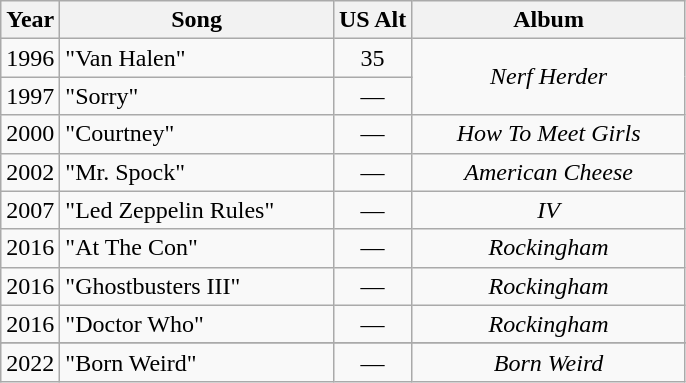<table class="wikitable" style="text-align:center;">
<tr>
<th>Year</th>
<th>Song</th>
<th>US Alt<br></th>
<th>Album</th>
</tr>
<tr>
<td>1996</td>
<td align="left" width="175px">"Van Halen"</td>
<td>35</td>
<td rowspan="2" width="175px"><em>Nerf Herder</em></td>
</tr>
<tr>
<td>1997</td>
<td align="left">"Sorry"</td>
<td>—</td>
</tr>
<tr>
<td>2000</td>
<td align="left">"Courtney"</td>
<td>—</td>
<td><em>How To Meet Girls</em></td>
</tr>
<tr>
<td>2002</td>
<td align="left">"Mr. Spock"</td>
<td>—</td>
<td><em>American Cheese</em></td>
</tr>
<tr>
<td>2007</td>
<td align="left">"Led Zeppelin Rules"</td>
<td>—</td>
<td><em>IV</em></td>
</tr>
<tr>
<td>2016</td>
<td align="left">"At The Con"</td>
<td>—</td>
<td><em>Rockingham</em></td>
</tr>
<tr>
<td>2016</td>
<td align="left">"Ghostbusters III"</td>
<td>—</td>
<td><em>Rockingham</em></td>
</tr>
<tr>
<td>2016</td>
<td align="left">"Doctor Who"</td>
<td>—</td>
<td><em>Rockingham</em></td>
</tr>
<tr>
</tr>
<tr>
<td>2022</td>
<td align="left">"Born Weird"</td>
<td>—</td>
<td><em>Born Weird</em></td>
</tr>
</table>
